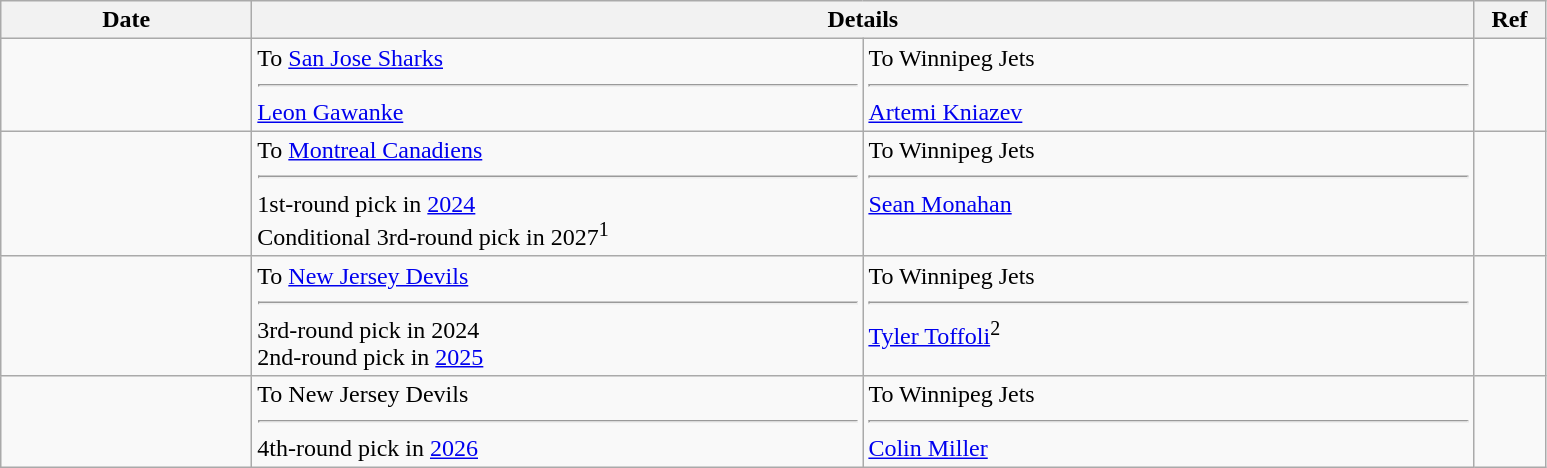<table class="wikitable">
<tr>
<th style="width: 10em;">Date</th>
<th colspan=2>Details</th>
<th style="width: 2.5em;">Ref</th>
</tr>
<tr>
<td></td>
<td style="width: 25em;" valign="top">To <a href='#'>San Jose Sharks</a><hr><a href='#'>Leon Gawanke</a></td>
<td style="width: 25em;" valign="top">To Winnipeg Jets<hr><a href='#'>Artemi Kniazev</a></td>
<td></td>
</tr>
<tr>
<td></td>
<td style="width: 25em;" valign="top">To <a href='#'>Montreal Canadiens</a><hr>1st-round pick in <a href='#'>2024</a><br>Conditional 3rd-round pick in 2027<sup>1</sup></td>
<td style="width: 25em;" valign="top">To Winnipeg Jets<hr><a href='#'>Sean Monahan</a></td>
<td></td>
</tr>
<tr>
<td></td>
<td style="width: 25em;" valign="top">To <a href='#'>New Jersey Devils</a><hr>3rd-round pick in 2024<br>2nd-round pick in <a href='#'>2025</a></td>
<td style="width: 25em;" valign="top">To Winnipeg Jets<hr><a href='#'>Tyler Toffoli</a><sup>2</sup></td>
<td></td>
</tr>
<tr>
<td></td>
<td style="width:25em;" valign="top">To New Jersey Devils<hr>4th-round pick in <a href='#'>2026</a></td>
<td style="width: 25em;" valign="top">To Winnipeg Jets<hr><a href='#'>Colin Miller</a></td>
<td></td>
</tr>
</table>
